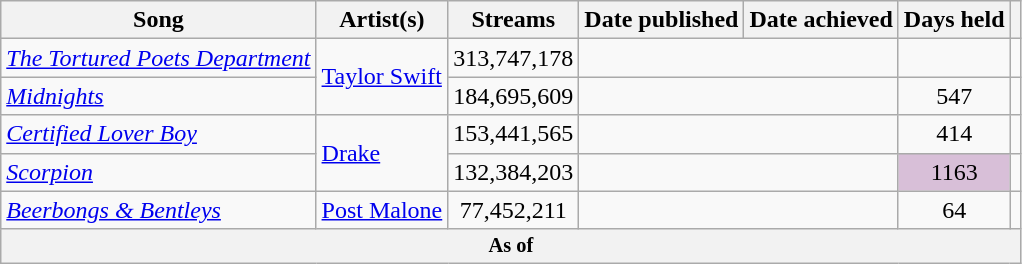<table class="wikitable sortable">
<tr>
<th>Song</th>
<th>Artist(s)</th>
<th>Streams</th>
<th>Date published</th>
<th>Date achieved</th>
<th>Days held</th>
<th class="unsortable"></th>
</tr>
<tr>
<td><em><a href='#'>The Tortured Poets Department</a></em></td>
<td rowspan="2"><a href='#'>Taylor Swift</a></td>
<td style="text-align:center;">313,747,178</td>
<td style="text-align:center;" colspan="2"></td>
<td style="text-align:center;"><strong></strong></td>
<td style="text-align:center;"></td>
</tr>
<tr>
<td><em><a href='#'>Midnights</a></em></td>
<td style="text-align:center;">184,695,609</td>
<td style="text-align:center;" colspan="2"></td>
<td style="text-align:center;">547</td>
<td style="text-align:center;"></td>
</tr>
<tr>
<td><em><a href='#'>Certified Lover Boy</a></em></td>
<td rowspan="2"><a href='#'>Drake</a></td>
<td style="text-align:center;">153,441,565</td>
<td style="text-align:center;" colspan="2"></td>
<td style="text-align:center;">414</td>
<td style="text-align:center;"></td>
</tr>
<tr>
<td><em><a href='#'>Scorpion</a></em></td>
<td style="text-align:center;">132,384,203</td>
<td style="text-align:center;" colspan="2"></td>
<td style="text-align:center; background-color:#D8BFD8">1163 </td>
<td style="text-align:center;"></td>
</tr>
<tr>
<td><em><a href='#'>Beerbongs & Bentleys</a></em></td>
<td><a href='#'>Post Malone</a></td>
<td style="text-align:center;">77,452,211</td>
<td style="text-align:center"; colspan="2"></td>
<td style="text-align:center;">64</td>
<td style="text-align:center;"></td>
</tr>
<tr>
<th colspan="9" style="text-align:center; font-size:85%;"> As of </th>
</tr>
</table>
